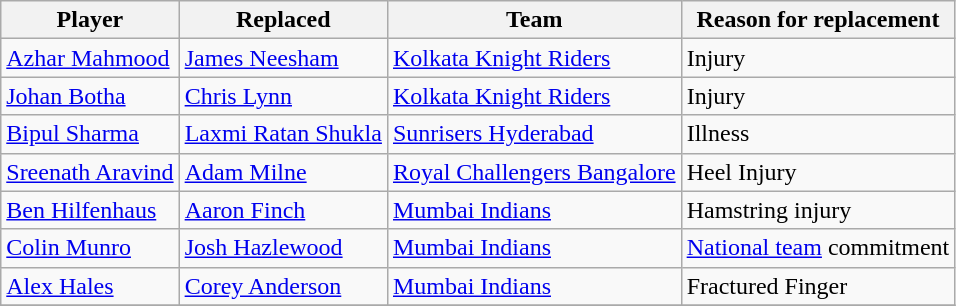<table class="wikitable sortable">
<tr>
<th>Player</th>
<th>Replaced</th>
<th>Team</th>
<th class="unsortable">Reason for replacement</th>
</tr>
<tr>
<td> <a href='#'>Azhar Mahmood</a></td>
<td> <a href='#'>James Neesham</a></td>
<td><a href='#'>Kolkata Knight Riders</a></td>
<td>Injury</td>
</tr>
<tr>
<td> <a href='#'>Johan Botha</a></td>
<td> <a href='#'>Chris Lynn</a></td>
<td><a href='#'>Kolkata Knight Riders</a></td>
<td>Injury</td>
</tr>
<tr>
<td> <a href='#'>Bipul Sharma</a></td>
<td> <a href='#'>Laxmi Ratan Shukla</a></td>
<td><a href='#'>Sunrisers Hyderabad</a></td>
<td>Illness</td>
</tr>
<tr>
<td> <a href='#'>Sreenath Aravind</a></td>
<td> <a href='#'>Adam Milne</a></td>
<td><a href='#'>Royal Challengers Bangalore</a></td>
<td>Heel Injury</td>
</tr>
<tr>
<td> <a href='#'>Ben Hilfenhaus</a></td>
<td> <a href='#'>Aaron Finch</a></td>
<td><a href='#'>Mumbai Indians</a></td>
<td>Hamstring injury</td>
</tr>
<tr>
<td> <a href='#'>Colin Munro</a></td>
<td> <a href='#'>Josh Hazlewood</a></td>
<td><a href='#'>Mumbai Indians</a></td>
<td><a href='#'>National team</a> commitment</td>
</tr>
<tr>
<td> <a href='#'>Alex Hales</a></td>
<td> <a href='#'>Corey Anderson</a></td>
<td><a href='#'>Mumbai Indians</a></td>
<td>Fractured Finger</td>
</tr>
<tr>
</tr>
</table>
